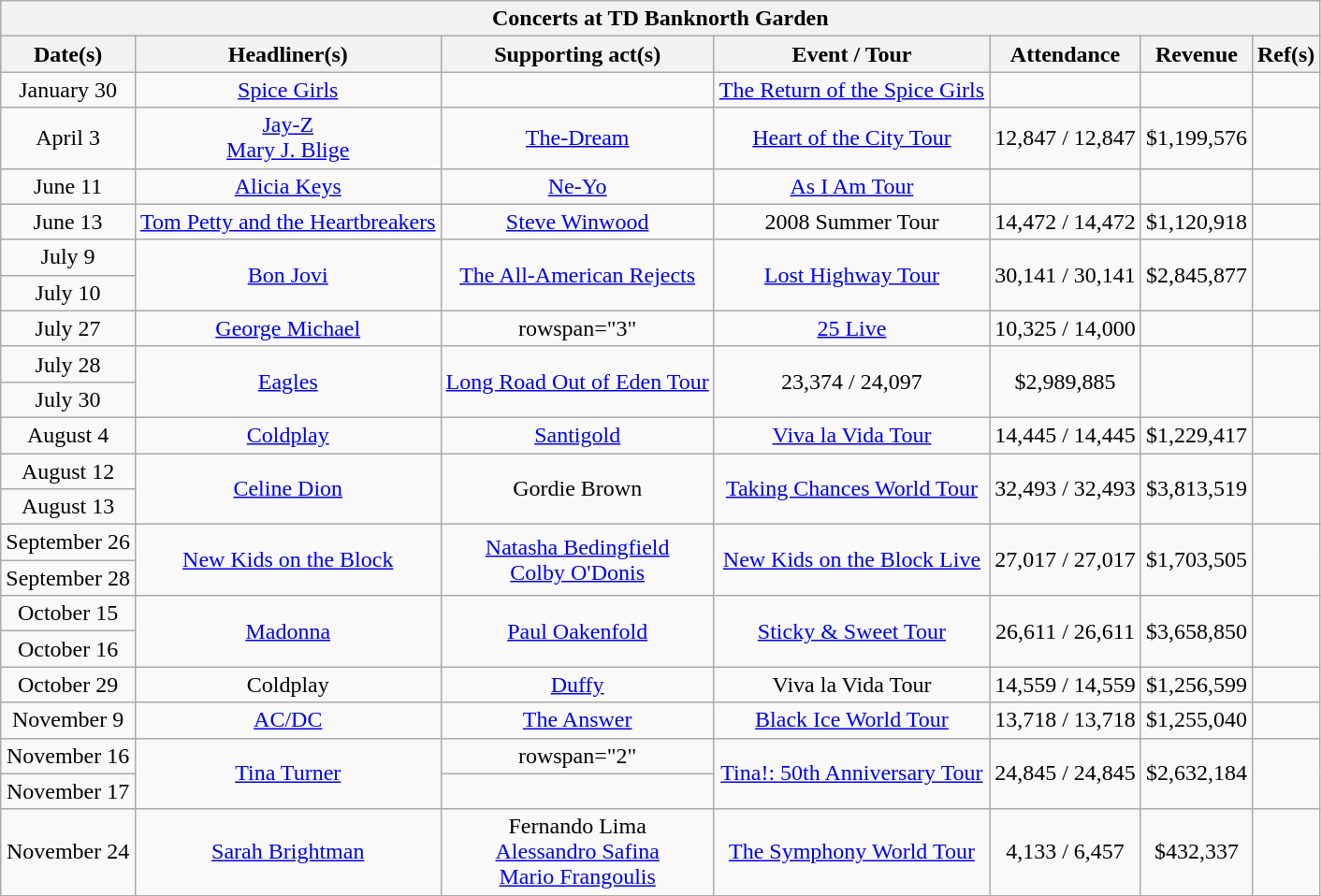<table class="wikitable mw-collapsible mw-collapsed" style="text-align:center;">
<tr>
<th colspan="7">Concerts at TD Banknorth Garden</th>
</tr>
<tr>
<th>Date(s)</th>
<th>Headliner(s)</th>
<th>Supporting act(s)</th>
<th>Event / Tour</th>
<th>Attendance</th>
<th>Revenue</th>
<th>Ref(s)</th>
</tr>
<tr>
<td>January 30</td>
<td><a href='#'>Spice Girls</a></td>
<td></td>
<td><a href='#'>The Return of the Spice Girls</a></td>
<td></td>
<td></td>
<td></td>
</tr>
<tr>
<td>April 3</td>
<td><a href='#'>Jay-Z</a><br><a href='#'>Mary J. Blige</a></td>
<td><a href='#'>The-Dream</a></td>
<td><a href='#'>Heart of the City Tour</a></td>
<td>12,847 / 12,847</td>
<td>$1,199,576</td>
<td></td>
</tr>
<tr>
<td>June 11</td>
<td><a href='#'>Alicia Keys</a></td>
<td><a href='#'>Ne-Yo</a></td>
<td><a href='#'>As I Am Tour</a></td>
<td></td>
<td></td>
<td></td>
</tr>
<tr>
<td>June 13</td>
<td><a href='#'>Tom Petty and the Heartbreakers</a></td>
<td><a href='#'>Steve Winwood</a></td>
<td>2008 Summer Tour</td>
<td>14,472 / 14,472</td>
<td>$1,120,918</td>
<td></td>
</tr>
<tr>
<td>July 9</td>
<td rowspan="2"><a href='#'>Bon Jovi</a></td>
<td rowspan="2"><a href='#'>The All-American Rejects</a></td>
<td rowspan="2"><a href='#'>Lost Highway Tour</a></td>
<td rowspan="2">30,141 / 30,141</td>
<td rowspan="2">$2,845,877</td>
<td rowspan="2"></td>
</tr>
<tr>
<td>July 10</td>
</tr>
<tr>
<td>July 27</td>
<td><a href='#'>George Michael</a></td>
<td>rowspan="3" </td>
<td><a href='#'>25 Live</a></td>
<td>10,325 / 14,000</td>
<td></td>
<td></td>
</tr>
<tr>
<td>July 28</td>
<td rowspan="2"><a href='#'>Eagles</a></td>
<td rowspan="2"><a href='#'>Long Road Out of Eden Tour</a></td>
<td rowspan="2">23,374 / 24,097</td>
<td rowspan="2">$2,989,885</td>
<td rowspan="2"></td>
</tr>
<tr>
<td>July 30</td>
</tr>
<tr>
<td>August 4</td>
<td><a href='#'>Coldplay</a></td>
<td><a href='#'>Santigold</a></td>
<td><a href='#'>Viva la Vida Tour</a></td>
<td>14,445 / 14,445</td>
<td>$1,229,417</td>
<td></td>
</tr>
<tr>
<td>August 12</td>
<td rowspan="2"><a href='#'>Celine Dion</a></td>
<td rowspan="2">Gordie Brown</td>
<td rowspan="2"><a href='#'>Taking Chances World Tour</a></td>
<td rowspan="2">32,493 / 32,493</td>
<td rowspan="2">$3,813,519</td>
<td rowspan="2"></td>
</tr>
<tr>
<td>August 13</td>
</tr>
<tr>
<td>September 26</td>
<td rowspan="2"><a href='#'>New Kids on the Block</a></td>
<td rowspan="2"><a href='#'>Natasha Bedingfield</a><br><a href='#'>Colby O'Donis</a></td>
<td rowspan="2"><a href='#'>New Kids on the Block Live</a></td>
<td rowspan="2">27,017 / 27,017</td>
<td rowspan="2">$1,703,505</td>
<td rowspan="2"></td>
</tr>
<tr>
<td>September 28</td>
</tr>
<tr>
<td>October 15</td>
<td rowspan="2"><a href='#'>Madonna</a></td>
<td rowspan="2"><a href='#'>Paul Oakenfold</a></td>
<td rowspan="2"><a href='#'>Sticky & Sweet Tour</a></td>
<td rowspan="2">26,611 / 26,611</td>
<td rowspan="2">$3,658,850</td>
<td rowspan="2"></td>
</tr>
<tr>
<td>October 16</td>
</tr>
<tr>
<td>October 29</td>
<td>Coldplay</td>
<td><a href='#'>Duffy</a></td>
<td>Viva la Vida Tour</td>
<td>14,559 / 14,559</td>
<td>$1,256,599</td>
<td></td>
</tr>
<tr>
<td>November 9</td>
<td><a href='#'>AC/DC</a></td>
<td><a href='#'>The Answer</a></td>
<td><a href='#'>Black Ice World Tour</a></td>
<td>13,718 / 13,718</td>
<td>$1,255,040</td>
<td></td>
</tr>
<tr>
<td>November 16</td>
<td rowspan="2"><a href='#'>Tina Turner</a></td>
<td>rowspan="2" </td>
<td rowspan="2"><a href='#'>Tina!: 50th Anniversary Tour</a></td>
<td rowspan="2">24,845 / 24,845</td>
<td rowspan="2">$2,632,184</td>
<td rowspan="2"></td>
</tr>
<tr>
<td>November 17</td>
</tr>
<tr>
<td>November 24</td>
<td><a href='#'>Sarah Brightman</a></td>
<td>Fernando Lima<br><a href='#'>Alessandro Safina</a><br><a href='#'>Mario Frangoulis</a></td>
<td><a href='#'>The Symphony World Tour</a></td>
<td>4,133 / 6,457</td>
<td>$432,337</td>
<td></td>
</tr>
</table>
